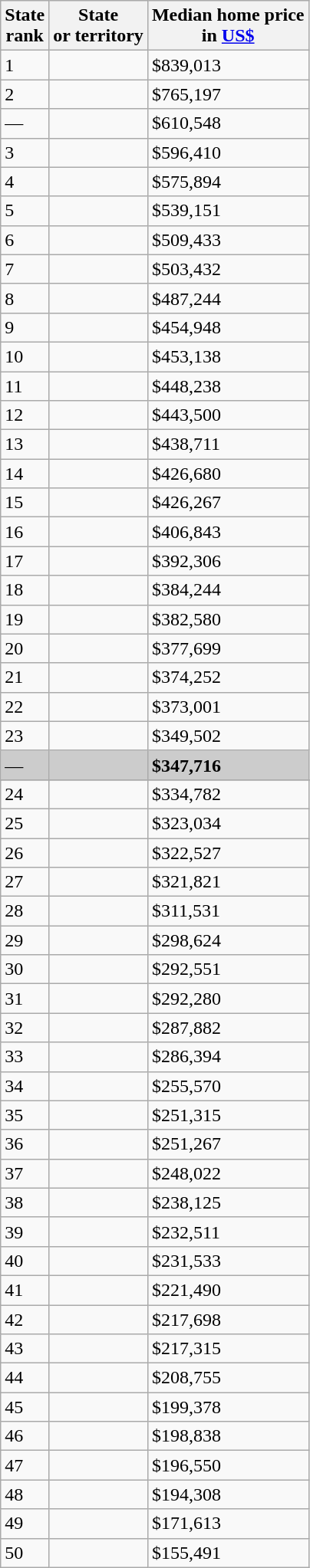<table class="wikitable sortable" style="text-align: left">
<tr>
<th data-sort-type="number">State<br> rank</th>
<th>State<br> or territory</th>
<th>Median home price<br> in <a href='#'>US$</a></th>
</tr>
<tr>
<td>1</td>
<td></td>
<td>$839,013</td>
</tr>
<tr>
<td>2</td>
<td></td>
<td>$765,197</td>
</tr>
<tr>
<td>—</td>
<td></td>
<td>$610,548</td>
</tr>
<tr>
<td>3</td>
<td></td>
<td>$596,410</td>
</tr>
<tr>
<td>4</td>
<td></td>
<td>$575,894</td>
</tr>
<tr>
<td>5</td>
<td></td>
<td>$539,151</td>
</tr>
<tr>
<td>6</td>
<td></td>
<td>$509,433</td>
</tr>
<tr>
<td>7</td>
<td></td>
<td>$503,432</td>
</tr>
<tr>
<td>8</td>
<td></td>
<td>$487,244</td>
</tr>
<tr>
<td>9</td>
<td></td>
<td>$454,948</td>
</tr>
<tr>
<td>10</td>
<td></td>
<td>$453,138</td>
</tr>
<tr>
<td>11</td>
<td></td>
<td>$448,238</td>
</tr>
<tr>
<td>12</td>
<td></td>
<td>$443,500</td>
</tr>
<tr>
<td>13</td>
<td></td>
<td>$438,711</td>
</tr>
<tr>
<td>14</td>
<td></td>
<td>$426,680</td>
</tr>
<tr>
<td>15</td>
<td></td>
<td>$426,267</td>
</tr>
<tr>
<td>16</td>
<td></td>
<td>$406,843</td>
</tr>
<tr>
<td>17</td>
<td></td>
<td>$392,306</td>
</tr>
<tr>
<td>18</td>
<td></td>
<td>$384,244</td>
</tr>
<tr>
<td>19</td>
<td></td>
<td>$382,580</td>
</tr>
<tr>
<td>20</td>
<td></td>
<td>$377,699</td>
</tr>
<tr>
<td>21</td>
<td></td>
<td>$374,252</td>
</tr>
<tr>
<td>22</td>
<td></td>
<td>$373,001</td>
</tr>
<tr>
<td>23</td>
<td></td>
<td>$349,502</td>
</tr>
<tr>
<td style="background: #cccccc;">—</td>
<td style="background: #cccccc;"><strong></strong></td>
<td style="background: #cccccc;"><strong>$347,716</strong></td>
</tr>
<tr>
</tr>
<tr>
<td>24</td>
<td></td>
<td>$334,782</td>
</tr>
<tr>
<td>25</td>
<td></td>
<td>$323,034</td>
</tr>
<tr>
<td>26</td>
<td></td>
<td>$322,527</td>
</tr>
<tr>
<td>27</td>
<td></td>
<td>$321,821</td>
</tr>
<tr>
<td>28</td>
<td></td>
<td>$311,531</td>
</tr>
<tr>
<td>29</td>
<td></td>
<td>$298,624</td>
</tr>
<tr>
<td>30</td>
<td></td>
<td>$292,551</td>
</tr>
<tr>
<td>31</td>
<td></td>
<td>$292,280</td>
</tr>
<tr>
<td>32</td>
<td></td>
<td>$287,882</td>
</tr>
<tr>
<td>33</td>
<td></td>
<td>$286,394</td>
</tr>
<tr>
<td>34</td>
<td></td>
<td>$255,570</td>
</tr>
<tr>
<td>35</td>
<td></td>
<td>$251,315</td>
</tr>
<tr>
<td>36</td>
<td></td>
<td>$251,267</td>
</tr>
<tr>
<td>37</td>
<td></td>
<td>$248,022</td>
</tr>
<tr>
<td>38</td>
<td></td>
<td>$238,125</td>
</tr>
<tr>
<td>39</td>
<td></td>
<td>$232,511</td>
</tr>
<tr>
<td>40</td>
<td></td>
<td>$231,533</td>
</tr>
<tr>
<td>41</td>
<td></td>
<td>$221,490</td>
</tr>
<tr>
<td>42</td>
<td></td>
<td>$217,698</td>
</tr>
<tr>
<td>43</td>
<td></td>
<td>$217,315</td>
</tr>
<tr>
<td>44</td>
<td></td>
<td>$208,755</td>
</tr>
<tr>
<td>45</td>
<td></td>
<td>$199,378</td>
</tr>
<tr>
<td>46</td>
<td></td>
<td>$198,838</td>
</tr>
<tr>
<td>47</td>
<td></td>
<td>$196,550</td>
</tr>
<tr>
<td>48</td>
<td></td>
<td>$194,308</td>
</tr>
<tr>
<td>49</td>
<td align="left"></td>
<td>$171,613</td>
</tr>
<tr>
<td>50</td>
<td></td>
<td>$155,491</td>
</tr>
</table>
